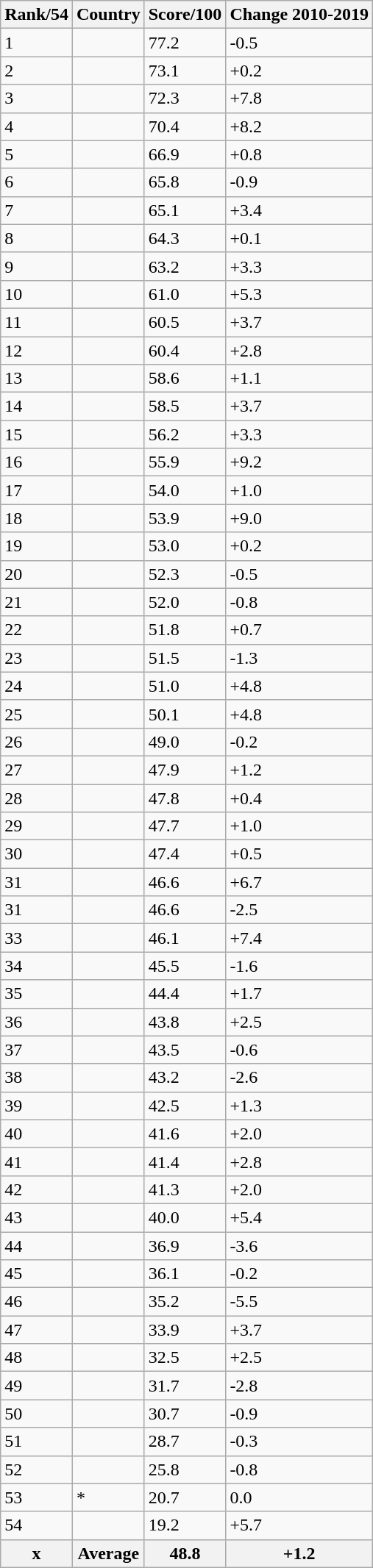<table class="wikitable">
<tr>
<th>Rank/54</th>
<th>Country</th>
<th>Score/100</th>
<th>Change 2010-2019</th>
</tr>
<tr>
<td>1</td>
<td></td>
<td>77.2</td>
<td> -0.5</td>
</tr>
<tr>
<td>2</td>
<td></td>
<td>73.1</td>
<td> +0.2</td>
</tr>
<tr>
<td>3</td>
<td></td>
<td>72.3</td>
<td> +7.8</td>
</tr>
<tr>
<td>4</td>
<td></td>
<td>70.4</td>
<td> +8.2</td>
</tr>
<tr>
<td>5</td>
<td></td>
<td>66.9</td>
<td> +0.8</td>
</tr>
<tr>
<td>6</td>
<td></td>
<td>65.8</td>
<td> -0.9</td>
</tr>
<tr>
<td>7</td>
<td></td>
<td>65.1</td>
<td> +3.4</td>
</tr>
<tr>
<td>8</td>
<td></td>
<td>64.3</td>
<td> +0.1</td>
</tr>
<tr>
<td>9</td>
<td></td>
<td>63.2</td>
<td> +3.3</td>
</tr>
<tr>
<td>10</td>
<td></td>
<td>61.0</td>
<td> +5.3</td>
</tr>
<tr>
<td>11</td>
<td></td>
<td>60.5</td>
<td> +3.7</td>
</tr>
<tr>
<td>12</td>
<td></td>
<td>60.4</td>
<td> +2.8</td>
</tr>
<tr>
<td>13</td>
<td></td>
<td>58.6</td>
<td> +1.1</td>
</tr>
<tr>
<td>14</td>
<td></td>
<td>58.5</td>
<td> +3.7</td>
</tr>
<tr>
<td>15</td>
<td></td>
<td>56.2</td>
<td> +3.3</td>
</tr>
<tr>
<td>16</td>
<td></td>
<td>55.9</td>
<td> +9.2</td>
</tr>
<tr>
<td>17</td>
<td></td>
<td>54.0</td>
<td> +1.0</td>
</tr>
<tr>
<td>18</td>
<td></td>
<td>53.9</td>
<td> +9.0</td>
</tr>
<tr>
<td>19</td>
<td></td>
<td>53.0</td>
<td> +0.2</td>
</tr>
<tr>
<td>20</td>
<td></td>
<td>52.3</td>
<td> -0.5</td>
</tr>
<tr>
<td>21</td>
<td></td>
<td>52.0</td>
<td> -0.8</td>
</tr>
<tr>
<td>22</td>
<td></td>
<td>51.8</td>
<td> +0.7</td>
</tr>
<tr>
<td>23</td>
<td></td>
<td>51.5</td>
<td> -1.3</td>
</tr>
<tr>
<td>24</td>
<td></td>
<td>51.0</td>
<td> +4.8</td>
</tr>
<tr>
<td>25</td>
<td></td>
<td>50.1</td>
<td> +4.8</td>
</tr>
<tr>
<td>26</td>
<td></td>
<td>49.0</td>
<td> -0.2</td>
</tr>
<tr>
<td>27</td>
<td></td>
<td>47.9</td>
<td> +1.2</td>
</tr>
<tr>
<td>28</td>
<td></td>
<td>47.8</td>
<td> +0.4</td>
</tr>
<tr>
<td>29</td>
<td></td>
<td>47.7</td>
<td> +1.0</td>
</tr>
<tr>
<td>30</td>
<td></td>
<td>47.4</td>
<td> +0.5</td>
</tr>
<tr>
<td>31</td>
<td></td>
<td>46.6</td>
<td> +6.7</td>
</tr>
<tr>
<td>31</td>
<td></td>
<td>46.6</td>
<td> -2.5</td>
</tr>
<tr>
<td>33</td>
<td></td>
<td>46.1</td>
<td> +7.4</td>
</tr>
<tr>
<td>34</td>
<td></td>
<td>45.5</td>
<td> -1.6</td>
</tr>
<tr>
<td>35</td>
<td></td>
<td>44.4</td>
<td> +1.7</td>
</tr>
<tr>
<td>36</td>
<td></td>
<td>43.8</td>
<td> +2.5</td>
</tr>
<tr>
<td>37</td>
<td></td>
<td>43.5</td>
<td> -0.6</td>
</tr>
<tr>
<td>38</td>
<td></td>
<td>43.2</td>
<td> -2.6</td>
</tr>
<tr>
<td>39</td>
<td></td>
<td>42.5</td>
<td> +1.3</td>
</tr>
<tr>
<td>40</td>
<td></td>
<td>41.6</td>
<td> +2.0</td>
</tr>
<tr>
<td>41</td>
<td></td>
<td>41.4</td>
<td> +2.8</td>
</tr>
<tr>
<td>42</td>
<td></td>
<td>41.3</td>
<td> +2.0</td>
</tr>
<tr>
<td>43</td>
<td></td>
<td>40.0</td>
<td> +5.4</td>
</tr>
<tr>
<td>44</td>
<td></td>
<td>36.9</td>
<td> -3.6</td>
</tr>
<tr>
<td>45</td>
<td></td>
<td>36.1</td>
<td> -0.2</td>
</tr>
<tr>
<td>46</td>
<td></td>
<td>35.2</td>
<td> -5.5</td>
</tr>
<tr>
<td>47</td>
<td></td>
<td>33.9</td>
<td> +3.7</td>
</tr>
<tr>
<td>48</td>
<td></td>
<td>32.5</td>
<td> +2.5</td>
</tr>
<tr>
<td>49</td>
<td></td>
<td>31.7</td>
<td> -2.8</td>
</tr>
<tr>
<td>50</td>
<td></td>
<td>30.7</td>
<td> -0.9</td>
</tr>
<tr>
<td>51</td>
<td></td>
<td>28.7</td>
<td> -0.3</td>
</tr>
<tr>
<td>52</td>
<td></td>
<td>25.8</td>
<td> -0.8</td>
</tr>
<tr>
<td>53</td>
<td>*</td>
<td>20.7</td>
<td>0.0</td>
</tr>
<tr>
<td>54</td>
<td></td>
<td>19.2</td>
<td> +5.7</td>
</tr>
<tr>
<th>x</th>
<th>Average</th>
<th>48.8</th>
<th> +1.2</th>
</tr>
</table>
